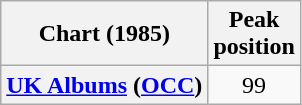<table class="wikitable sortable plainrowheaders" style="text-align:center">
<tr>
<th>Chart (1985)</th>
<th>Peak<br>position</th>
</tr>
<tr>
<th scope="row"><a href='#'>UK Albums</a> (<a href='#'>OCC</a>)</th>
<td align="center">99</td>
</tr>
</table>
